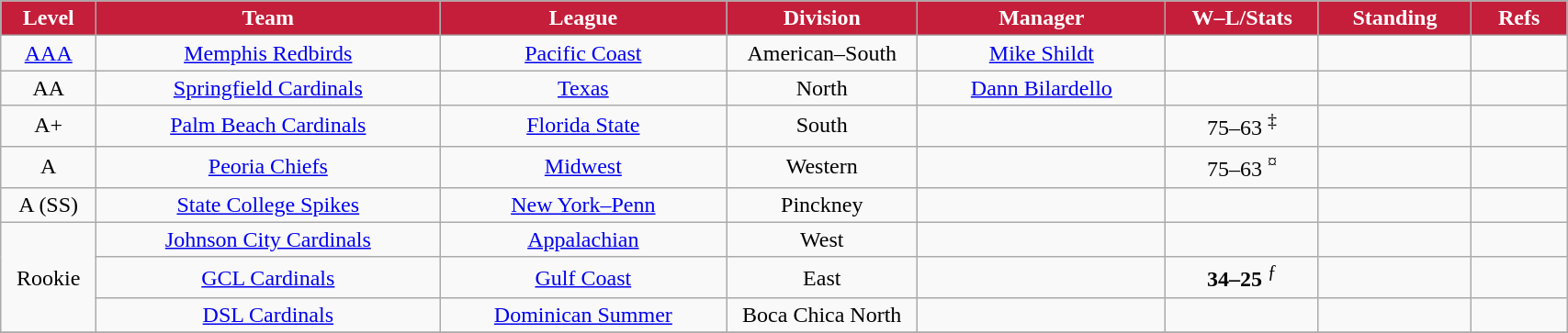<table class="wikitable" style="width:90%; text-align:center;">
<tr>
<th style="background:#C41E3A; color:white; width:5%;">Level</th>
<th style="background:#C41E3A; color:white; width:18%;">Team</th>
<th style="background:#C41E3A; color:white; width:15%;">League</th>
<th style="background:#C41E3A; color:white; width:10%;">Division</th>
<th style="background:#C41E3A; color:white; width:13%;">Manager</th>
<th style="background:#C41E3A; color:white; width:8%;">W–L/Stats</th>
<th style="background:#C41E3A; color:white; width:8%;">Standing</th>
<th style="background:#C41E3A; color:white; width:5%;">Refs</th>
</tr>
<tr>
<td><a href='#'>AAA</a></td>
<td><a href='#'>Memphis Redbirds</a></td>
<td><a href='#'>Pacific Coast</a></td>
<td>American–South</td>
<td><a href='#'>Mike Shildt</a></td>
<td></td>
<td></td>
<td></td>
</tr>
<tr>
<td>AA</td>
<td><a href='#'>Springfield Cardinals</a></td>
<td><a href='#'>Texas</a></td>
<td>North</td>
<td><a href='#'>Dann Bilardello</a></td>
<td></td>
<td></td>
<td></td>
</tr>
<tr>
<td>A+</td>
<td><a href='#'>Palm Beach Cardinals</a></td>
<td><a href='#'>Florida State</a></td>
<td>South</td>
<td></td>
<td>75–63 <sup>‡</sup></td>
<td></td>
<td></td>
</tr>
<tr>
<td>A</td>
<td><a href='#'>Peoria Chiefs</a></td>
<td><a href='#'>Midwest</a></td>
<td>Western</td>
<td></td>
<td>75–63 <sup>¤</sup></td>
<td></td>
<td></td>
</tr>
<tr>
<td>A (SS)</td>
<td><a href='#'>State College Spikes</a></td>
<td><a href='#'>New York–Penn</a></td>
<td>Pinckney</td>
<td></td>
<td></td>
<td></td>
<td></td>
</tr>
<tr>
<td rowspan="3" style="text-align: center;">Rookie</td>
<td><a href='#'>Johnson City Cardinals</a></td>
<td><a href='#'>Appalachian</a></td>
<td>West</td>
<td></td>
<td></td>
<td></td>
<td></td>
</tr>
<tr>
<td><a href='#'>GCL Cardinals</a></td>
<td><a href='#'>Gulf Coast</a></td>
<td>East</td>
<td></td>
<td><strong>34–25</strong> <sup>ƒ</sup></td>
<td><strong></strong></td>
<td></td>
</tr>
<tr>
<td><a href='#'>DSL Cardinals</a></td>
<td><a href='#'>Dominican Summer</a></td>
<td>Boca Chica North</td>
<td></td>
<td></td>
<td></td>
<td></td>
</tr>
<tr>
</tr>
</table>
